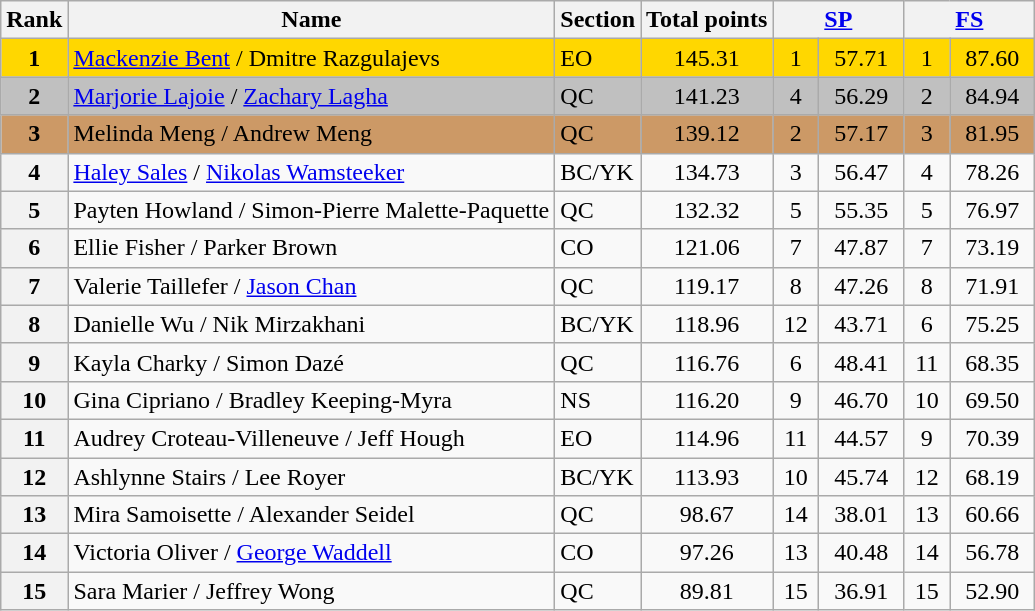<table class="wikitable sortable">
<tr>
<th>Rank</th>
<th>Name</th>
<th>Section</th>
<th>Total points</th>
<th colspan="2" width="80px"><a href='#'>SP</a></th>
<th colspan="2" width="80px"><a href='#'>FS</a></th>
</tr>
<tr bgcolor="gold">
<td align="center"><strong>1</strong></td>
<td><a href='#'>Mackenzie Bent</a> / Dmitre Razgulajevs</td>
<td>EO</td>
<td align="center">145.31</td>
<td align="center">1</td>
<td align="center">57.71</td>
<td align="center">1</td>
<td align="center">87.60</td>
</tr>
<tr bgcolor="silver">
<td align="center"><strong>2</strong></td>
<td><a href='#'>Marjorie Lajoie</a> / <a href='#'>Zachary Lagha</a></td>
<td>QC</td>
<td align="center">141.23</td>
<td align="center">4</td>
<td align="center">56.29</td>
<td align="center">2</td>
<td align="center">84.94</td>
</tr>
<tr bgcolor="cc9966">
<td align="center"><strong>3</strong></td>
<td>Melinda Meng / Andrew Meng</td>
<td>QC</td>
<td align="center">139.12</td>
<td align="center">2</td>
<td align="center">57.17</td>
<td align="center">3</td>
<td align="center">81.95</td>
</tr>
<tr>
<th>4</th>
<td><a href='#'>Haley Sales</a> / <a href='#'>Nikolas Wamsteeker</a></td>
<td>BC/YK</td>
<td align="center">134.73</td>
<td align="center">3</td>
<td align="center">56.47</td>
<td align="center">4</td>
<td align="center">78.26</td>
</tr>
<tr>
<th>5</th>
<td>Payten Howland / Simon-Pierre Malette-Paquette</td>
<td>QC</td>
<td align="center">132.32</td>
<td align="center">5</td>
<td align="center">55.35</td>
<td align="center">5</td>
<td align="center">76.97</td>
</tr>
<tr>
<th>6</th>
<td>Ellie Fisher / Parker Brown</td>
<td>CO</td>
<td align="center">121.06</td>
<td align="center">7</td>
<td align="center">47.87</td>
<td align="center">7</td>
<td align="center">73.19</td>
</tr>
<tr>
<th>7</th>
<td>Valerie Taillefer / <a href='#'>Jason Chan</a></td>
<td>QC</td>
<td align="center">119.17</td>
<td align="center">8</td>
<td align="center">47.26</td>
<td align="center">8</td>
<td align="center">71.91</td>
</tr>
<tr>
<th>8</th>
<td>Danielle Wu / Nik Mirzakhani</td>
<td>BC/YK</td>
<td align="center">118.96</td>
<td align="center">12</td>
<td align="center">43.71</td>
<td align="center">6</td>
<td align="center">75.25</td>
</tr>
<tr>
<th>9</th>
<td>Kayla Charky / Simon Dazé</td>
<td>QC</td>
<td align="center">116.76</td>
<td align="center">6</td>
<td align="center">48.41</td>
<td align="center">11</td>
<td align="center">68.35</td>
</tr>
<tr>
<th>10</th>
<td>Gina Cipriano / Bradley Keeping-Myra</td>
<td>NS</td>
<td align="center">116.20</td>
<td align="center">9</td>
<td align="center">46.70</td>
<td align="center">10</td>
<td align="center">69.50</td>
</tr>
<tr>
<th>11</th>
<td>Audrey Croteau-Villeneuve / Jeff Hough</td>
<td>EO</td>
<td align="center">114.96</td>
<td align="center">11</td>
<td align="center">44.57</td>
<td align="center">9</td>
<td align="center">70.39</td>
</tr>
<tr>
<th>12</th>
<td>Ashlynne Stairs / Lee Royer</td>
<td>BC/YK</td>
<td align="center">113.93</td>
<td align="center">10</td>
<td align="center">45.74</td>
<td align="center">12</td>
<td align="center">68.19</td>
</tr>
<tr>
<th>13</th>
<td>Mira Samoisette / Alexander Seidel</td>
<td>QC</td>
<td align="center">98.67</td>
<td align="center">14</td>
<td align="center">38.01</td>
<td align="center">13</td>
<td align="center">60.66</td>
</tr>
<tr>
<th>14</th>
<td>Victoria Oliver / <a href='#'>George Waddell</a></td>
<td>CO</td>
<td align="center">97.26</td>
<td align="center">13</td>
<td align="center">40.48</td>
<td align="center">14</td>
<td align="center">56.78</td>
</tr>
<tr>
<th>15</th>
<td>Sara Marier / Jeffrey Wong</td>
<td>QC</td>
<td align="center">89.81</td>
<td align="center">15</td>
<td align="center">36.91</td>
<td align="center">15</td>
<td align="center">52.90</td>
</tr>
</table>
